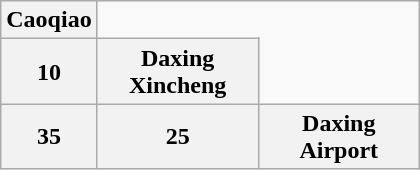<table align="center" class="wikitable" style="style="margin: 1em auto 1em auto;" border="1" cellspacing="0">
<tr>
<th>Caoqiao</th>
</tr>
<tr>
<th> 10</th>
<th width="100">Daxing Xincheng</th>
</tr>
<tr>
<th> 35</th>
<th>25</th>
<th width="100">Daxing Airport</th>
</tr>
</table>
